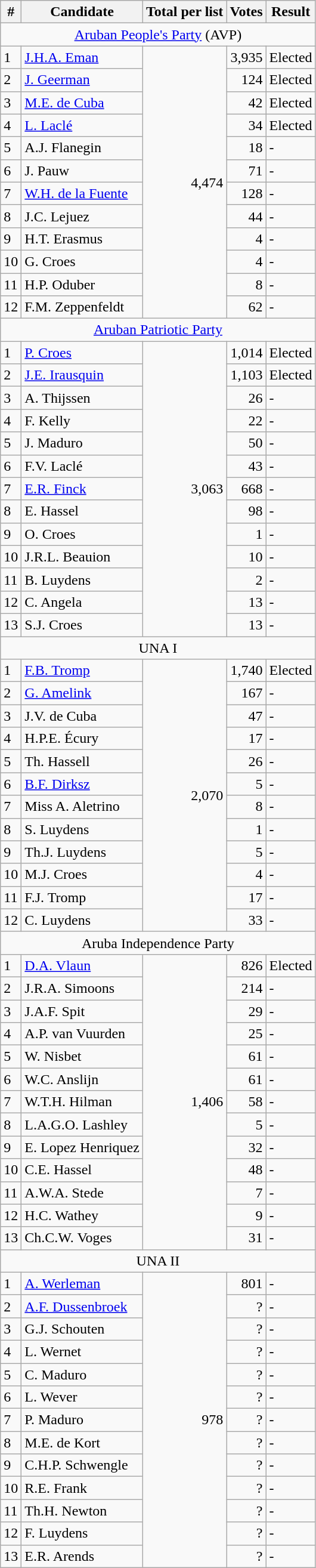<table class="wikitable">
<tr>
<th>#</th>
<th>Candidate</th>
<th>Total per list</th>
<th>Votes</th>
<th>Result</th>
</tr>
<tr>
<td Colspan = "5" style="text-align:center;"><a href='#'>Aruban People's Party</a> (AVP)</td>
</tr>
<tr>
<td>1</td>
<td><a href='#'>J.H.A. Eman</a></td>
<td Rowspan="12" style="text-align:right">4,474</td>
<td style="text-align:right">3,935</td>
<td>Elected</td>
</tr>
<tr>
<td>2</td>
<td><a href='#'>J. Geerman</a></td>
<td style="text-align:right">124</td>
<td>Elected</td>
</tr>
<tr>
<td>3</td>
<td><a href='#'>M.E. de Cuba</a></td>
<td style="text-align:right">42</td>
<td>Elected</td>
</tr>
<tr>
<td>4</td>
<td><a href='#'>L. Laclé</a></td>
<td style="text-align:right">34</td>
<td>Elected</td>
</tr>
<tr>
<td>5</td>
<td>A.J. Flanegin</td>
<td style="text-align:right">18</td>
<td>-</td>
</tr>
<tr>
<td>6</td>
<td>J. Pauw</td>
<td style="text-align:right">71</td>
<td>-</td>
</tr>
<tr>
<td>7</td>
<td><a href='#'>W.H. de la Fuente</a></td>
<td style="text-align:right">128</td>
<td>-</td>
</tr>
<tr>
<td>8</td>
<td>J.C. Lejuez</td>
<td style="text-align:right">44</td>
<td>-</td>
</tr>
<tr>
<td>9</td>
<td>H.T. Erasmus</td>
<td style="text-align:right">4</td>
<td>-</td>
</tr>
<tr>
<td>10</td>
<td>G. Croes</td>
<td style="text-align:right">4</td>
<td>-</td>
</tr>
<tr>
<td>11</td>
<td>H.P. Oduber</td>
<td style="text-align:right">8</td>
<td>-</td>
</tr>
<tr>
<td>12</td>
<td>F.M. Zeppenfeldt</td>
<td style="text-align:right">62</td>
<td>-</td>
</tr>
<tr>
<td Colspan = "5" style="text-align:center;"><a href='#'>Aruban Patriotic Party</a></td>
</tr>
<tr>
<td>1</td>
<td><a href='#'>P. Croes</a></td>
<td Rowspan="13" style="text-align:right">3,063</td>
<td style="text-align:right">1,014</td>
<td>Elected</td>
</tr>
<tr>
<td>2</td>
<td><a href='#'>J.E. Irausquin</a></td>
<td style="text-align:right">1,103</td>
<td>Elected</td>
</tr>
<tr>
<td>3</td>
<td>A. Thijssen</td>
<td style="text-align:right">26</td>
<td>-</td>
</tr>
<tr>
<td>4</td>
<td>F. Kelly</td>
<td style="text-align:right">22</td>
<td>-</td>
</tr>
<tr>
<td>5</td>
<td>J. Maduro</td>
<td style="text-align:right">50</td>
<td>-</td>
</tr>
<tr>
<td>6</td>
<td>F.V. Laclé</td>
<td style="text-align:right">43</td>
<td>-</td>
</tr>
<tr>
<td>7</td>
<td><a href='#'>E.R. Finck</a></td>
<td style="text-align:right">668</td>
<td>-</td>
</tr>
<tr>
<td>8</td>
<td>E. Hassel</td>
<td style="text-align:right">98</td>
<td>-</td>
</tr>
<tr>
<td>9</td>
<td>O. Croes</td>
<td style="text-align:right">1</td>
<td>-</td>
</tr>
<tr>
<td>10</td>
<td>J.R.L. Beauion</td>
<td style="text-align:right">10</td>
<td>-</td>
</tr>
<tr>
<td>11</td>
<td>B. Luydens</td>
<td style="text-align:right">2</td>
<td>-</td>
</tr>
<tr>
<td>12</td>
<td>C. Angela</td>
<td style="text-align:right">13</td>
<td>-</td>
</tr>
<tr>
<td>13</td>
<td>S.J. Croes</td>
<td style="text-align:right">13</td>
<td>-</td>
</tr>
<tr>
<td Colspan = "5" style="text-align:center;">UNA I</td>
</tr>
<tr>
<td>1</td>
<td><a href='#'>F.B. Tromp</a></td>
<td Rowspan="12" style="text-align:right">2,070</td>
<td style="text-align:right">1,740</td>
<td>Elected</td>
</tr>
<tr>
<td>2</td>
<td><a href='#'>G. Amelink</a></td>
<td style="text-align:right">167</td>
<td>-</td>
</tr>
<tr>
<td>3</td>
<td>J.V. de Cuba</td>
<td style="text-align:right">47</td>
<td>-</td>
</tr>
<tr>
<td>4</td>
<td>H.P.E. Écury</td>
<td style="text-align:right">17</td>
<td>-</td>
</tr>
<tr>
<td>5</td>
<td>Th. Hassell</td>
<td style="text-align:right">26</td>
<td>-</td>
</tr>
<tr>
<td>6</td>
<td><a href='#'>B.F. Dirksz</a></td>
<td style="text-align:right">5</td>
<td>-</td>
</tr>
<tr>
<td>7</td>
<td>Miss A. Aletrino</td>
<td style="text-align:right">8</td>
<td>-</td>
</tr>
<tr>
<td>8</td>
<td>S. Luydens</td>
<td style="text-align:right">1</td>
<td>-</td>
</tr>
<tr>
<td>9</td>
<td>Th.J. Luydens</td>
<td style="text-align:right">5</td>
<td>-</td>
</tr>
<tr>
<td>10</td>
<td>M.J. Croes</td>
<td style="text-align:right">4</td>
<td>-</td>
</tr>
<tr>
<td>11</td>
<td>F.J. Tromp</td>
<td style="text-align:right">17</td>
<td>-</td>
</tr>
<tr>
<td>12</td>
<td>C. Luydens</td>
<td style="text-align:right">33</td>
<td>-</td>
</tr>
<tr>
<td Colspan = "5" style="text-align:center;">Aruba Independence Party</td>
</tr>
<tr>
<td>1</td>
<td><a href='#'>D.A. Vlaun</a></td>
<td Rowspan="13" style="text-align:right">1,406</td>
<td style="text-align:right">826</td>
<td>Elected</td>
</tr>
<tr>
<td>2</td>
<td>J.R.A. Simoons</td>
<td style="text-align:right">214</td>
<td>-</td>
</tr>
<tr>
<td>3</td>
<td>J.A.F. Spit</td>
<td style="text-align:right">29</td>
<td>-</td>
</tr>
<tr>
<td>4</td>
<td>A.P. van Vuurden</td>
<td style="text-align:right">25</td>
<td>-</td>
</tr>
<tr>
<td>5</td>
<td>W. Nisbet</td>
<td style="text-align:right">61</td>
<td>-</td>
</tr>
<tr>
<td>6</td>
<td>W.C. Anslijn</td>
<td style="text-align:right">61</td>
<td>-</td>
</tr>
<tr>
<td>7</td>
<td>W.T.H. Hilman</td>
<td style="text-align:right">58</td>
<td>-</td>
</tr>
<tr>
<td>8</td>
<td>L.A.G.O. Lashley</td>
<td style="text-align:right">5</td>
<td>-</td>
</tr>
<tr>
<td>9</td>
<td>E. Lopez Henriquez</td>
<td style="text-align:right">32</td>
<td>-</td>
</tr>
<tr>
<td>10</td>
<td>C.E. Hassel</td>
<td style="text-align:right">48</td>
<td>-</td>
</tr>
<tr>
<td>11</td>
<td>A.W.A. Stede</td>
<td style="text-align:right">7</td>
<td>-</td>
</tr>
<tr>
<td>12</td>
<td>H.C. Wathey</td>
<td style="text-align:right">9</td>
<td>-</td>
</tr>
<tr>
<td>13</td>
<td>Ch.C.W. Voges</td>
<td style="text-align:right">31</td>
<td>-</td>
</tr>
<tr>
<td Colspan = "5" style="text-align:center;">UNA II</td>
</tr>
<tr>
<td>1</td>
<td><a href='#'>A. Werleman</a></td>
<td Rowspan="13" style="text-align:right">978</td>
<td style="text-align:right">801</td>
<td>-</td>
</tr>
<tr>
<td>2</td>
<td><a href='#'>A.F. Dussenbroek</a></td>
<td style="text-align:right">?</td>
<td>-</td>
</tr>
<tr>
<td>3</td>
<td>G.J. Schouten</td>
<td style="text-align:right">?</td>
<td>-</td>
</tr>
<tr>
<td>4</td>
<td>L. Wernet</td>
<td style="text-align:right">?</td>
<td>-</td>
</tr>
<tr>
<td>5</td>
<td>C. Maduro</td>
<td style="text-align:right">?</td>
<td>-</td>
</tr>
<tr>
<td>6</td>
<td>L. Wever</td>
<td style="text-align:right">?</td>
<td>-</td>
</tr>
<tr>
<td>7</td>
<td>P. Maduro</td>
<td style="text-align:right">?</td>
<td>-</td>
</tr>
<tr>
<td>8</td>
<td>M.E. de Kort</td>
<td style="text-align:right">?</td>
<td>-</td>
</tr>
<tr>
<td>9</td>
<td>C.H.P. Schwengle</td>
<td style="text-align:right">?</td>
<td>-</td>
</tr>
<tr>
<td>10</td>
<td>R.E. Frank</td>
<td style="text-align:right">?</td>
<td>-</td>
</tr>
<tr>
<td>11</td>
<td>Th.H. Newton</td>
<td style="text-align:right">?</td>
<td>-</td>
</tr>
<tr>
<td>12</td>
<td>F. Luydens</td>
<td style="text-align:right">?</td>
<td>-</td>
</tr>
<tr>
<td>13</td>
<td>E.R. Arends</td>
<td style="text-align:right">?</td>
<td>-</td>
</tr>
</table>
